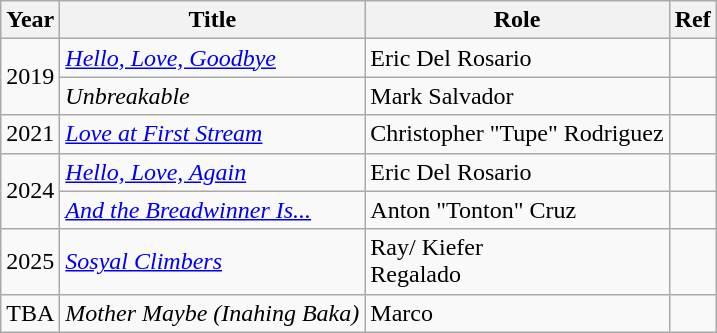<table class="wikitable sortable">
<tr>
<th>Year</th>
<th>Title</th>
<th>Role</th>
<th>Ref</th>
</tr>
<tr>
<td rowspan=2>2019</td>
<td><em><a href='#'>Hello, Love, Goodbye</a></em></td>
<td>Eric Del Rosario</td>
<td></td>
</tr>
<tr>
<td><em>Unbreakable</em></td>
<td>Mark Salvador</td>
<td></td>
</tr>
<tr>
<td>2021</td>
<td><em><a href='#'>Love at First Stream</a></em></td>
<td>Christopher "Tupe" Rodriguez</td>
<td align="center"></td>
</tr>
<tr>
<td rowspan=2>2024</td>
<td><em><a href='#'>Hello, Love, Again</a></em></td>
<td>Eric Del Rosario</td>
<td align="center"></td>
</tr>
<tr>
<td><em><a href='#'>And the Breadwinner Is...</a></em></td>
<td>Anton "Tonton" Cruz</td>
<td align="center"></td>
</tr>
<tr>
<td>2025</td>
<td><em><a href='#'>Sosyal Climbers</a></em></td>
<td>Ray/ Kiefer<br>Regalado</td>
<td align="center"></td>
</tr>
<tr>
<td>TBA</td>
<td><em>Mother Maybe (Inahing Baka)</em></td>
<td>Marco</td>
<td align="center"></td>
</tr>
</table>
